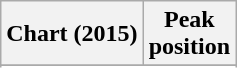<table class="wikitable sortable plainrowheaders" style="text-align:center">
<tr>
<th>Chart (2015)</th>
<th>Peak<br>position</th>
</tr>
<tr>
</tr>
<tr>
</tr>
</table>
